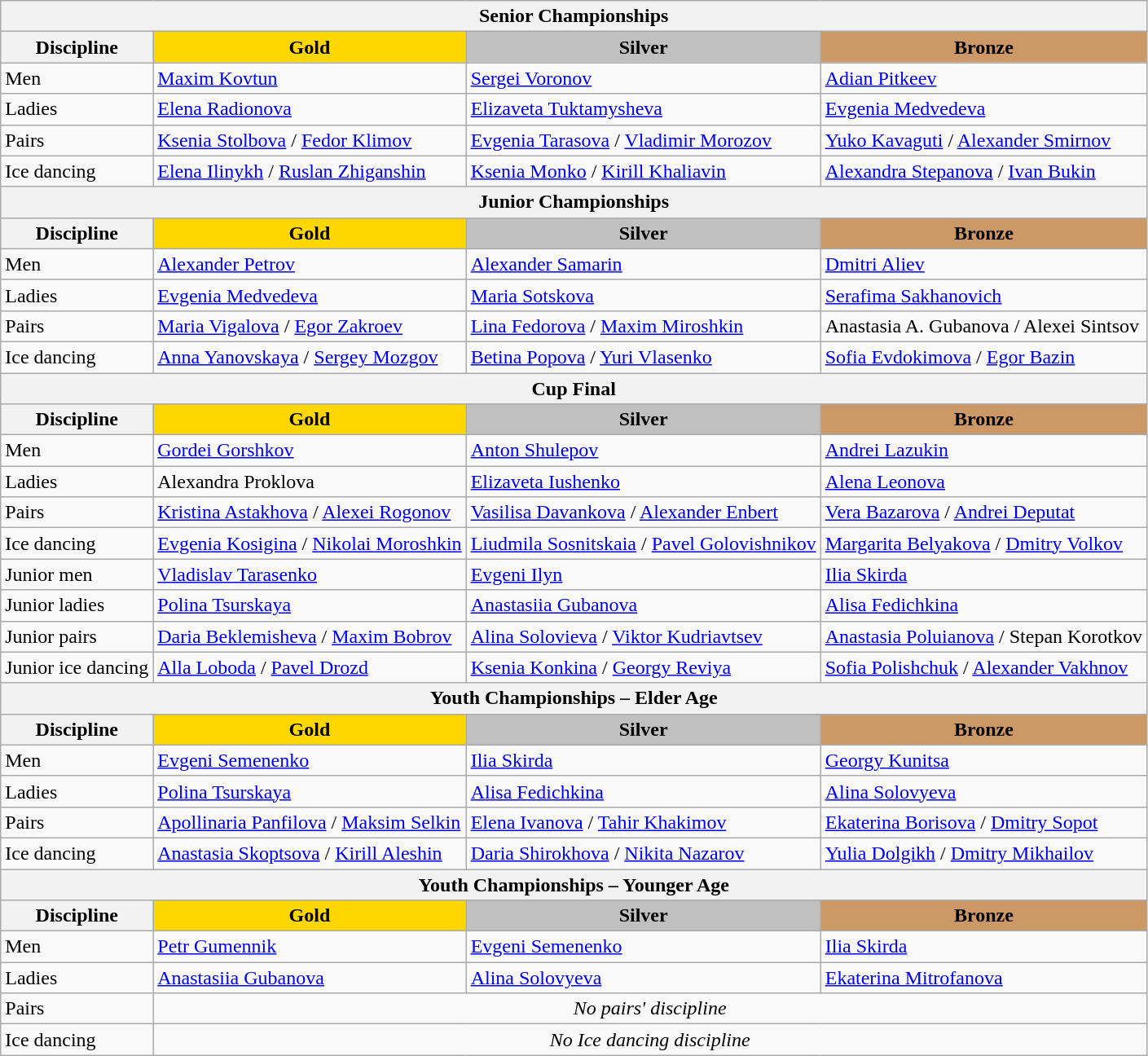<table class="wikitable">
<tr>
<th colspan=4>Senior Championships</th>
</tr>
<tr>
<th>Discipline</th>
<td align=center bgcolor=gold><strong>Gold</strong></td>
<td align=center bgcolor=silver><strong>Silver</strong></td>
<td align=center bgcolor=cc9966><strong>Bronze</strong></td>
</tr>
<tr>
<td>Men</td>
<td><a href='#'>Maxim Kovtun</a></td>
<td><a href='#'>Sergei Voronov</a></td>
<td><a href='#'>Adian Pitkeev</a></td>
</tr>
<tr>
<td>Ladies</td>
<td><a href='#'>Elena Radionova</a></td>
<td><a href='#'>Elizaveta Tuktamysheva</a></td>
<td><a href='#'>Evgenia Medvedeva</a></td>
</tr>
<tr>
<td>Pairs</td>
<td><a href='#'>Ksenia Stolbova</a> / <a href='#'>Fedor Klimov</a></td>
<td><a href='#'>Evgenia Tarasova</a> / <a href='#'>Vladimir Morozov</a></td>
<td><a href='#'>Yuko Kavaguti</a> / <a href='#'>Alexander Smirnov</a></td>
</tr>
<tr>
<td>Ice dancing</td>
<td><a href='#'>Elena Ilinykh</a> / <a href='#'>Ruslan Zhiganshin</a></td>
<td><a href='#'>Ksenia Monko</a> / <a href='#'>Kirill Khaliavin</a></td>
<td><a href='#'>Alexandra Stepanova</a> / <a href='#'>Ivan Bukin</a></td>
</tr>
<tr>
<th colspan=4>Junior Championships</th>
</tr>
<tr>
<th>Discipline</th>
<td align=center bgcolor=gold><strong>Gold</strong></td>
<td align=center bgcolor=silver><strong>Silver</strong></td>
<td align=center bgcolor=cc9966><strong>Bronze</strong></td>
</tr>
<tr>
<td>Men</td>
<td><a href='#'>Alexander Petrov</a></td>
<td><a href='#'>Alexander Samarin</a></td>
<td><a href='#'>Dmitri Aliev</a></td>
</tr>
<tr>
<td>Ladies</td>
<td><a href='#'>Evgenia Medvedeva</a></td>
<td><a href='#'>Maria Sotskova</a></td>
<td><a href='#'>Serafima Sakhanovich</a></td>
</tr>
<tr>
<td>Pairs</td>
<td><a href='#'>Maria Vigalova</a> / <a href='#'>Egor Zakroev</a></td>
<td><a href='#'>Lina Fedorova</a> / <a href='#'>Maxim Miroshkin</a></td>
<td>Anastasia A. Gubanova / Alexei Sintsov</td>
</tr>
<tr>
<td>Ice dancing</td>
<td><a href='#'>Anna Yanovskaya</a> / <a href='#'>Sergey Mozgov</a></td>
<td><a href='#'>Betina Popova</a> / <a href='#'>Yuri Vlasenko</a></td>
<td><a href='#'>Sofia Evdokimova</a> / <a href='#'>Egor Bazin</a></td>
</tr>
<tr>
<th colspan=4>Cup Final</th>
</tr>
<tr>
<th>Discipline</th>
<td align=center bgcolor=gold><strong>Gold</strong></td>
<td align=center bgcolor=silver><strong>Silver</strong></td>
<td align=center bgcolor=cc9966><strong>Bronze</strong></td>
</tr>
<tr>
<td>Men</td>
<td><a href='#'>Gordei Gorshkov</a></td>
<td><a href='#'>Anton Shulepov</a></td>
<td><a href='#'>Andrei Lazukin</a></td>
</tr>
<tr>
<td>Ladies</td>
<td>Alexandra Proklova</td>
<td><a href='#'>Elizaveta Iushenko</a></td>
<td><a href='#'>Alena Leonova</a></td>
</tr>
<tr>
<td>Pairs</td>
<td><a href='#'>Kristina Astakhova</a> / <a href='#'>Alexei Rogonov</a></td>
<td><a href='#'>Vasilisa Davankova</a> / <a href='#'>Alexander Enbert</a></td>
<td><a href='#'>Vera Bazarova</a> / <a href='#'>Andrei Deputat</a></td>
</tr>
<tr>
<td>Ice dancing</td>
<td><a href='#'>Evgenia Kosigina</a> / <a href='#'>Nikolai Moroshkin</a></td>
<td><a href='#'>Liudmila Sosnitskaia</a> / <a href='#'>Pavel Golovishnikov</a></td>
<td><a href='#'>Margarita Belyakova</a> / <a href='#'>Dmitry Volkov</a></td>
</tr>
<tr>
<td>Junior men</td>
<td><a href='#'>Vladislav Tarasenko</a></td>
<td><a href='#'>Evgeni Ilyn</a></td>
<td><a href='#'>Ilia Skirda</a></td>
</tr>
<tr>
<td>Junior ladies</td>
<td><a href='#'>Polina Tsurskaya</a></td>
<td><a href='#'>Anastasiia Gubanova</a></td>
<td><a href='#'>Alisa Fedichkina</a></td>
</tr>
<tr>
<td>Junior pairs</td>
<td><a href='#'>Daria Beklemisheva</a> / <a href='#'>Maxim Bobrov</a></td>
<td><a href='#'>Alina Solovieva</a> / <a href='#'>Viktor Kudriavtsev</a></td>
<td><a href='#'>Anastasia Poluianova</a> / Stepan Korotkov</td>
</tr>
<tr>
<td>Junior ice dancing</td>
<td><a href='#'>Alla Loboda</a> / <a href='#'>Pavel Drozd</a></td>
<td><a href='#'>Ksenia Konkina</a> / <a href='#'>Georgy Reviya</a></td>
<td><a href='#'>Sofia Polishchuk</a> / <a href='#'>Alexander Vakhnov</a></td>
</tr>
<tr>
<th colspan=4>Youth Championships – Elder Age</th>
</tr>
<tr>
<th>Discipline</th>
<td align=center bgcolor=gold><strong>Gold</strong></td>
<td align=center bgcolor=silver><strong>Silver</strong></td>
<td align=center bgcolor=cc9966><strong>Bronze</strong></td>
</tr>
<tr>
<td>Men</td>
<td><a href='#'>Evgeni Semenenko</a></td>
<td><a href='#'>Ilia Skirda</a></td>
<td><a href='#'>Georgy Kunitsa</a></td>
</tr>
<tr>
<td>Ladies</td>
<td><a href='#'>Polina Tsurskaya</a></td>
<td><a href='#'>Alisa Fedichkina</a></td>
<td><a href='#'>Alina Solovyeva</a></td>
</tr>
<tr>
<td>Pairs</td>
<td><a href='#'>Apollinaria Panfilova</a> / <a href='#'>Maksim Selkin</a></td>
<td><a href='#'>Elena Ivanova</a> / <a href='#'>Tahir Khakimov</a></td>
<td><a href='#'>Ekaterina Borisova</a> / <a href='#'>Dmitry Sopot</a></td>
</tr>
<tr>
<td>Ice dancing</td>
<td><a href='#'>Anastasia Skoptsova</a> / <a href='#'>Kirill Aleshin</a></td>
<td><a href='#'>Daria Shirokhova</a> / <a href='#'>Nikita Nazarov</a></td>
<td><a href='#'>Yulia Dolgikh</a> / <a href='#'>Dmitry Mikhailov</a></td>
</tr>
<tr>
<th colspan=4>Youth Championships – Younger Age</th>
</tr>
<tr>
<th>Discipline</th>
<td align=center bgcolor=gold><strong>Gold</strong></td>
<td align=center bgcolor=silver><strong>Silver</strong></td>
<td align=center bgcolor=cc9966><strong>Bronze</strong></td>
</tr>
<tr>
<td>Men</td>
<td><a href='#'>Petr Gumennik</a></td>
<td><a href='#'>Evgeni Semenenko</a></td>
<td><a href='#'>Ilia Skirda</a></td>
</tr>
<tr>
<td>Ladies</td>
<td><a href='#'>Anastasiia Gubanova</a></td>
<td><a href='#'>Alina Solovyeva</a></td>
<td><a href='#'>Ekaterina Mitrofanova</a></td>
</tr>
<tr>
<td>Pairs</td>
<td colspan=3 align=center><em>No pairs' discipline</em></td>
</tr>
<tr>
<td>Ice dancing</td>
<td colspan=3 align=center><em>No Ice dancing discipline</em></td>
</tr>
</table>
